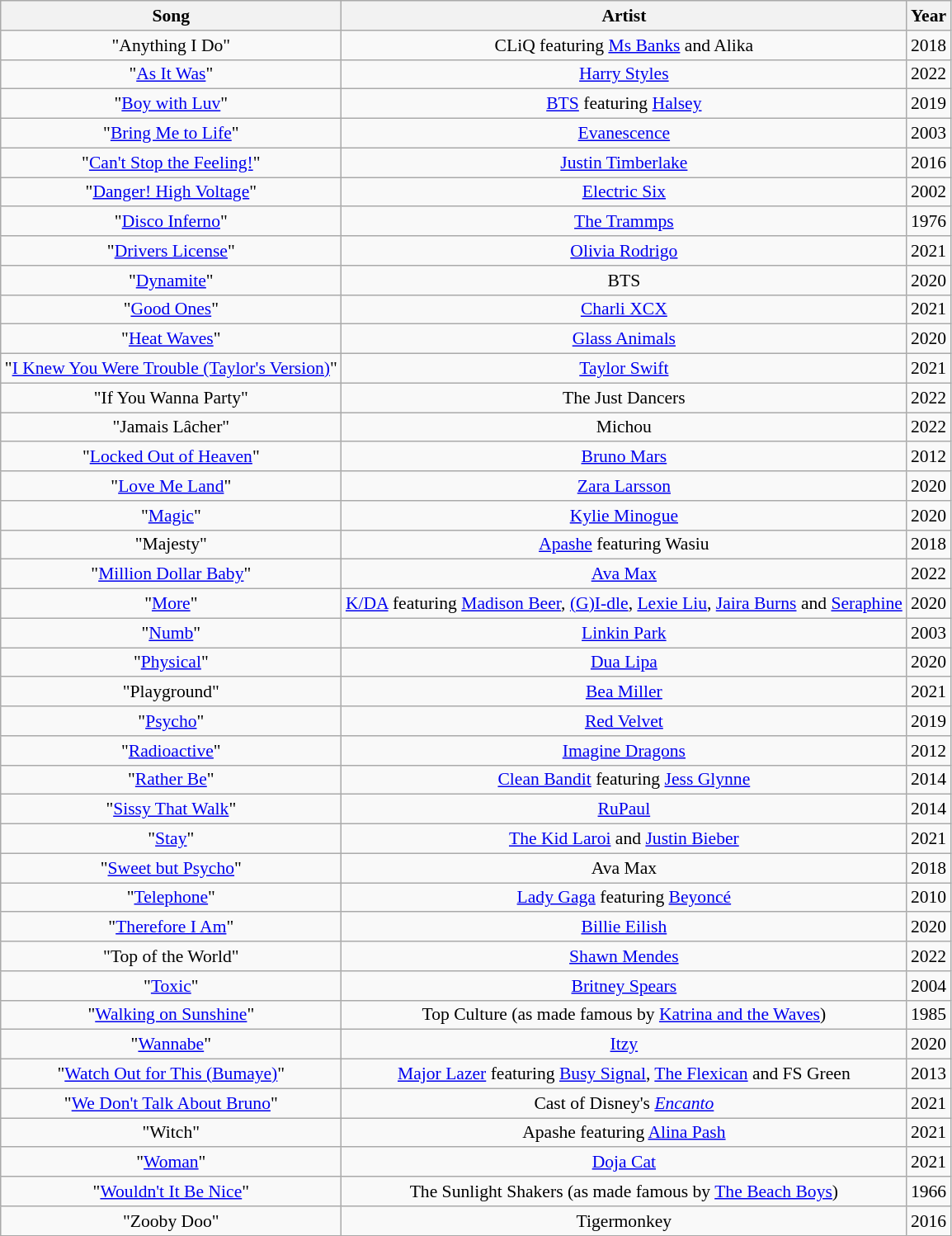<table class="wikitable sortable" style="font-size:90%; text-align:center"; margin="5%">
<tr>
<th>Song</th>
<th>Artist</th>
<th>Year</th>
</tr>
<tr>
<td>"Anything I Do"</td>
<td>CLiQ featuring <a href='#'>Ms Banks</a> and Alika</td>
<td>2018</td>
</tr>
<tr>
<td>"<a href='#'>As It Was</a>"</td>
<td><a href='#'>Harry Styles</a></td>
<td>2022</td>
</tr>
<tr>
<td>"<a href='#'>Boy with Luv</a>"</td>
<td><a href='#'>BTS</a> featuring <a href='#'>Halsey</a></td>
<td>2019</td>
</tr>
<tr>
<td>"<a href='#'>Bring Me to Life</a>"</td>
<td><a href='#'>Evanescence</a></td>
<td>2003</td>
</tr>
<tr>
<td>"<a href='#'>Can't Stop the Feeling!</a>"</td>
<td><a href='#'>Justin Timberlake</a></td>
<td>2016</td>
</tr>
<tr>
<td>"<a href='#'>Danger! High Voltage</a>"</td>
<td><a href='#'>Electric Six</a></td>
<td>2002</td>
</tr>
<tr>
<td>"<a href='#'>Disco Inferno</a>"</td>
<td><a href='#'>The Trammps</a></td>
<td>1976</td>
</tr>
<tr>
<td>"<a href='#'>Drivers License</a>"</td>
<td><a href='#'>Olivia Rodrigo</a></td>
<td>2021</td>
</tr>
<tr>
<td>"<a href='#'>Dynamite</a>"</td>
<td>BTS</td>
<td>2020</td>
</tr>
<tr>
<td>"<a href='#'>Good Ones</a>"</td>
<td><a href='#'>Charli XCX</a></td>
<td>2021</td>
</tr>
<tr>
<td>"<a href='#'>Heat Waves</a>"</td>
<td><a href='#'>Glass Animals</a></td>
<td>2020</td>
</tr>
<tr>
<td>"<a href='#'>I Knew You Were Trouble (Taylor's Version)</a>"</td>
<td><a href='#'>Taylor Swift</a></td>
<td>2021</td>
</tr>
<tr>
<td>"If You Wanna Party"</td>
<td>The Just Dancers</td>
<td>2022</td>
</tr>
<tr>
<td>"Jamais Lâcher"</td>
<td>Michou</td>
<td>2022</td>
</tr>
<tr>
<td>"<a href='#'>Locked Out of Heaven</a>"</td>
<td><a href='#'>Bruno Mars</a></td>
<td>2012</td>
</tr>
<tr>
<td>"<a href='#'>Love Me Land</a>"</td>
<td><a href='#'>Zara Larsson</a></td>
<td>2020</td>
</tr>
<tr>
<td>"<a href='#'>Magic</a>"</td>
<td><a href='#'>Kylie Minogue</a></td>
<td>2020</td>
</tr>
<tr>
<td>"Majesty"</td>
<td><a href='#'>Apashe</a> featuring Wasiu</td>
<td>2018</td>
</tr>
<tr>
<td>"<a href='#'>Million Dollar Baby</a>"</td>
<td><a href='#'>Ava Max</a></td>
<td>2022</td>
</tr>
<tr>
<td>"<a href='#'>More</a>"</td>
<td><a href='#'>K/DA</a> featuring <a href='#'>Madison Beer</a>, <a href='#'>(G)I-dle</a>, <a href='#'>Lexie Liu</a>, <a href='#'>Jaira Burns</a> and <a href='#'>Seraphine</a></td>
<td>2020</td>
</tr>
<tr>
<td>"<a href='#'>Numb</a>"</td>
<td><a href='#'>Linkin Park</a></td>
<td>2003</td>
</tr>
<tr>
<td>"<a href='#'>Physical</a>"</td>
<td><a href='#'>Dua Lipa</a></td>
<td>2020</td>
</tr>
<tr>
<td>"Playground"</td>
<td><a href='#'>Bea Miller</a></td>
<td>2021</td>
</tr>
<tr>
<td>"<a href='#'>Psycho</a>"</td>
<td><a href='#'>Red Velvet</a></td>
<td>2019</td>
</tr>
<tr>
<td>"<a href='#'>Radioactive</a>"</td>
<td><a href='#'>Imagine Dragons</a></td>
<td>2012</td>
</tr>
<tr>
<td>"<a href='#'>Rather Be</a>"</td>
<td><a href='#'>Clean Bandit</a> featuring <a href='#'>Jess Glynne</a></td>
<td>2014</td>
</tr>
<tr>
<td>"<a href='#'>Sissy That Walk</a>"</td>
<td><a href='#'>RuPaul</a></td>
<td>2014</td>
</tr>
<tr>
<td>"<a href='#'>Stay</a>"</td>
<td><a href='#'>The Kid Laroi</a> and <a href='#'>Justin Bieber</a></td>
<td>2021</td>
</tr>
<tr>
<td>"<a href='#'>Sweet but Psycho</a>"</td>
<td>Ava Max</td>
<td>2018</td>
</tr>
<tr>
<td>"<a href='#'>Telephone</a>"</td>
<td><a href='#'>Lady Gaga</a> featuring <a href='#'>Beyoncé</a></td>
<td>2010</td>
</tr>
<tr>
<td>"<a href='#'>Therefore I Am</a>"</td>
<td><a href='#'>Billie Eilish</a></td>
<td>2020</td>
</tr>
<tr>
<td>"Top of the World"</td>
<td><a href='#'>Shawn Mendes</a></td>
<td>2022</td>
</tr>
<tr>
<td>"<a href='#'>Toxic</a>"</td>
<td><a href='#'>Britney Spears</a></td>
<td>2004</td>
</tr>
<tr>
<td>"<a href='#'>Walking on Sunshine</a>"</td>
<td>Top Culture (as made famous by <a href='#'>Katrina and the Waves</a>)</td>
<td>1985</td>
</tr>
<tr>
<td>"<a href='#'>Wannabe</a>"</td>
<td><a href='#'>Itzy</a></td>
<td>2020</td>
</tr>
<tr>
<td>"<a href='#'>Watch Out for This (Bumaye)</a>"</td>
<td><a href='#'>Major Lazer</a> featuring <a href='#'>Busy Signal</a>, <a href='#'>The Flexican</a> and FS Green</td>
<td>2013</td>
</tr>
<tr>
<td>"<a href='#'>We Don't Talk About Bruno</a>"</td>
<td>Cast of Disney's <em><a href='#'>Encanto</a></em></td>
<td>2021</td>
</tr>
<tr>
<td>"Witch"</td>
<td>Apashe featuring <a href='#'>Alina Pash</a></td>
<td>2021</td>
</tr>
<tr>
<td>"<a href='#'>Woman</a>"</td>
<td><a href='#'>Doja Cat</a></td>
<td>2021</td>
</tr>
<tr>
<td>"<a href='#'>Wouldn't It Be Nice</a>"</td>
<td>The Sunlight Shakers (as made famous by <a href='#'>The Beach Boys</a>)</td>
<td>1966</td>
</tr>
<tr>
<td>"Zooby Doo"</td>
<td>Tigermonkey</td>
<td>2016</td>
</tr>
</table>
